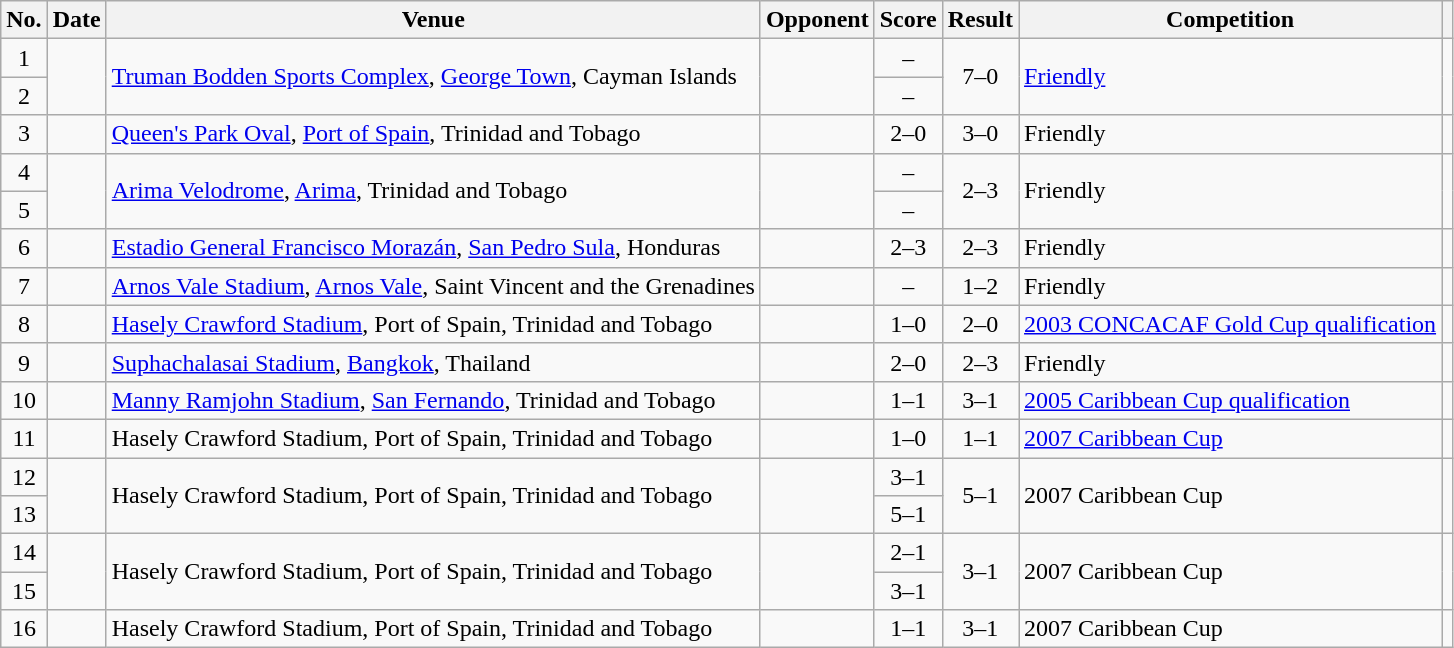<table class="wikitable sortable">
<tr>
<th scope="col">No.</th>
<th scope="col">Date</th>
<th scope="col">Venue</th>
<th scope="col">Opponent</th>
<th scope="col">Score</th>
<th scope="col">Result</th>
<th scope="col">Competition</th>
<th scope="col" class="unsortable"></th>
</tr>
<tr>
<td style="text-align:center">1</td>
<td rowspan="2"></td>
<td rowspan="2"><a href='#'>Truman Bodden Sports Complex</a>, <a href='#'>George Town</a>, Cayman Islands</td>
<td rowspan="2"></td>
<td style="text-align:center">–</td>
<td rowspan="2" style="text-align:center">7–0</td>
<td rowspan="2"><a href='#'>Friendly</a></td>
<td rowspan="2"></td>
</tr>
<tr>
<td style="text-align:center">2</td>
<td style="text-align:center">–</td>
</tr>
<tr>
<td style="text-align:center">3</td>
<td></td>
<td><a href='#'>Queen's Park Oval</a>, <a href='#'>Port of Spain</a>, Trinidad and Tobago</td>
<td></td>
<td style="text-align:center">2–0</td>
<td style="text-align:center">3–0</td>
<td>Friendly</td>
<td></td>
</tr>
<tr>
<td style="text-align:center">4</td>
<td rowspan="2"></td>
<td rowspan="2"><a href='#'>Arima Velodrome</a>, <a href='#'>Arima</a>, Trinidad and Tobago</td>
<td rowspan="2"></td>
<td style="text-align:center">–</td>
<td rowspan="2" style="text-align:center">2–3</td>
<td rowspan="2">Friendly</td>
<td rowspan="2"></td>
</tr>
<tr>
<td style="text-align:center">5</td>
<td style="text-align:center">–</td>
</tr>
<tr>
<td style="text-align:center">6</td>
<td></td>
<td><a href='#'>Estadio General Francisco Morazán</a>, <a href='#'>San Pedro Sula</a>, Honduras</td>
<td></td>
<td style="text-align:center">2–3</td>
<td style="text-align:center">2–3</td>
<td>Friendly</td>
<td></td>
</tr>
<tr>
<td style="text-align:center">7</td>
<td></td>
<td><a href='#'>Arnos Vale Stadium</a>, <a href='#'>Arnos Vale</a>, Saint Vincent and the Grenadines</td>
<td></td>
<td style="text-align:center">–</td>
<td style="text-align:center">1–2</td>
<td>Friendly</td>
<td></td>
</tr>
<tr>
<td style="text-align:center">8</td>
<td></td>
<td><a href='#'>Hasely Crawford Stadium</a>, Port of Spain, Trinidad and Tobago</td>
<td></td>
<td style="text-align:center">1–0</td>
<td style="text-align:center">2–0</td>
<td><a href='#'>2003 CONCACAF Gold Cup qualification</a></td>
<td></td>
</tr>
<tr>
<td style="text-align:center">9</td>
<td></td>
<td><a href='#'>Suphachalasai Stadium</a>, <a href='#'>Bangkok</a>, Thailand</td>
<td></td>
<td style="text-align:center">2–0</td>
<td style="text-align:center">2–3</td>
<td>Friendly</td>
<td></td>
</tr>
<tr>
<td style="text-align:center">10</td>
<td></td>
<td><a href='#'>Manny Ramjohn Stadium</a>, <a href='#'>San Fernando</a>, Trinidad and Tobago</td>
<td></td>
<td style="text-align:center">1–1</td>
<td style="text-align:center">3–1</td>
<td><a href='#'>2005 Caribbean Cup qualification</a></td>
<td></td>
</tr>
<tr>
<td style="text-align:center">11</td>
<td></td>
<td>Hasely Crawford Stadium, Port of Spain, Trinidad and Tobago</td>
<td></td>
<td style="text-align:center">1–0</td>
<td style="text-align:center">1–1</td>
<td><a href='#'>2007 Caribbean Cup</a></td>
<td></td>
</tr>
<tr>
<td style="text-align:center">12</td>
<td rowspan="2"></td>
<td rowspan="2">Hasely Crawford Stadium, Port of Spain, Trinidad and Tobago</td>
<td rowspan="2"></td>
<td style="text-align:center">3–1</td>
<td rowspan="2" style="text-align:center">5–1</td>
<td rowspan="2">2007 Caribbean Cup</td>
<td rowspan="2"></td>
</tr>
<tr>
<td style="text-align:center">13</td>
<td style="text-align:center">5–1</td>
</tr>
<tr>
<td style="text-align:center">14</td>
<td rowspan="2"></td>
<td rowspan="2">Hasely Crawford Stadium, Port of Spain, Trinidad and Tobago</td>
<td rowspan="2"></td>
<td style="text-align:center">2–1</td>
<td rowspan="2" style="text-align:center">3–1</td>
<td rowspan="2">2007 Caribbean Cup</td>
<td rowspan="2"></td>
</tr>
<tr>
<td style="text-align:center">15</td>
<td style="text-align:center">3–1</td>
</tr>
<tr ttrt>
<td style="text-align:center">16</td>
<td></td>
<td>Hasely Crawford Stadium, Port of Spain, Trinidad and Tobago</td>
<td></td>
<td style="text-align:center">1–1</td>
<td style="text-align:center">3–1</td>
<td>2007 Caribbean Cup</td>
<td></td>
</tr>
</table>
